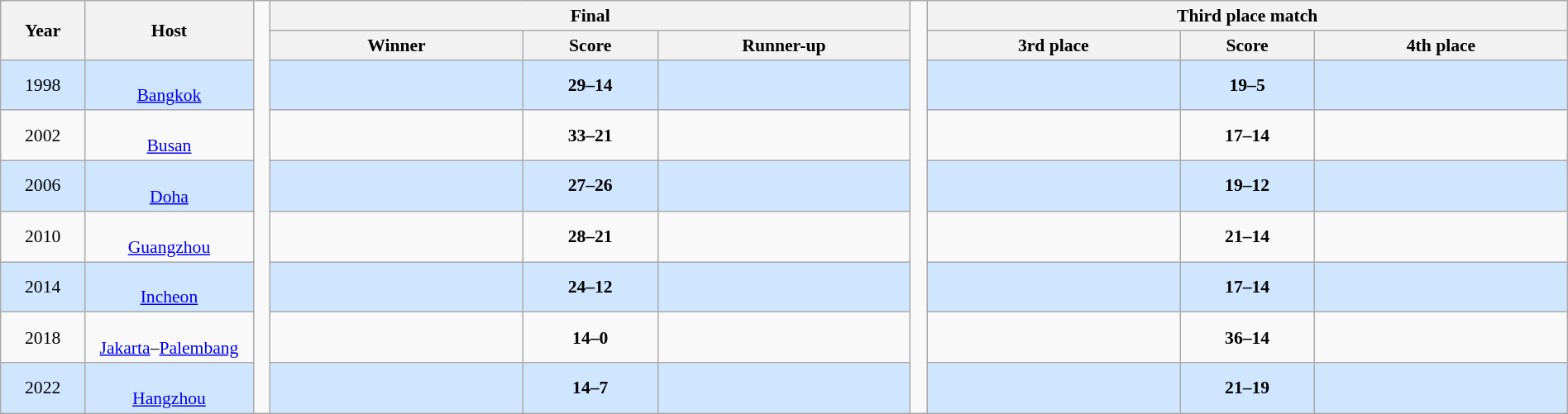<table class="wikitable" style="font-size:90%; width: 100%; text-align: center;">
<tr>
<th rowspan=2 width=5%>Year</th>
<th rowspan=2 width=10%>Host</th>
<td width=1% rowspan=9></td>
<th colspan=3>Final</th>
<td width=1% rowspan=9></td>
<th colspan=3>Third place match</th>
</tr>
<tr>
<th width=15%>Winner</th>
<th width=8%>Score</th>
<th width=15%>Runner-up</th>
<th width=15%>3rd place</th>
<th width=8%>Score</th>
<th width=15%>4th place</th>
</tr>
<tr style="background: #D0E6FF;">
<td>1998<br></td>
<td><br><a href='#'>Bangkok</a></td>
<td></td>
<td><strong>29–14</strong></td>
<td></td>
<td></td>
<td><strong>19–5</strong></td>
<td></td>
</tr>
<tr>
<td>2002<br></td>
<td><br><a href='#'>Busan</a></td>
<td><strong></strong></td>
<td><strong>33–21</strong></td>
<td></td>
<td></td>
<td><strong>17–14</strong></td>
<td></td>
</tr>
<tr style="background: #D0E6FF;">
<td>2006<br></td>
<td><br><a href='#'>Doha</a></td>
<td><strong></strong></td>
<td><strong>27–26</strong></td>
<td></td>
<td></td>
<td><strong>19–12</strong></td>
<td></td>
</tr>
<tr>
<td>2010<br></td>
<td><br><a href='#'>Guangzhou</a></td>
<td><strong></strong></td>
<td><strong>28–21</strong></td>
<td></td>
<td></td>
<td><strong>21–14</strong></td>
<td></td>
</tr>
<tr style="background: #D0E6FF;">
<td>2014<br></td>
<td><br><a href='#'>Incheon</a></td>
<td><strong></strong></td>
<td><strong>24–12</strong></td>
<td></td>
<td></td>
<td><strong>17–14</strong></td>
<td></td>
</tr>
<tr>
<td>2018<br></td>
<td><br><a href='#'>Jakarta</a>–<a href='#'>Palembang</a></td>
<td><strong></strong></td>
<td><strong>14–0</strong></td>
<td></td>
<td></td>
<td><strong>36–14</strong></td>
<td></td>
</tr>
<tr style="background: #D0E6FF;">
<td>2022<br></td>
<td><br><a href='#'>Hangzhou</a></td>
<td><strong></strong></td>
<td><strong>14–7</strong></td>
<td></td>
<td></td>
<td><strong>21–19</strong></td>
<td></td>
</tr>
</table>
